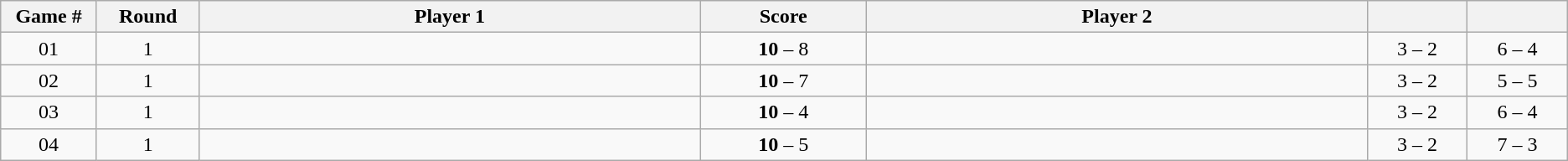<table class="wikitable">
<tr>
<th width="2%">Game #</th>
<th width="2%">Round</th>
<th width="15%">Player 1</th>
<th width="5%">Score</th>
<th width="15%">Player 2</th>
<th width="3%"></th>
<th width="3%"></th>
</tr>
<tr style=text-align:center;"background:#;">
<td>01</td>
<td>1</td>
<td><strong></strong></td>
<td><strong>10</strong> – 8</td>
<td></td>
<td>3 – 2</td>
<td>6 – 4</td>
</tr>
<tr style=text-align:center;"background:#;">
<td>02</td>
<td>1</td>
<td><strong></strong></td>
<td><strong>10</strong> – 7</td>
<td></td>
<td>3 – 2</td>
<td>5 – 5</td>
</tr>
<tr style=text-align:center;"background:#;">
<td>03</td>
<td>1</td>
<td><strong></strong></td>
<td><strong>10</strong> – 4</td>
<td></td>
<td>3 – 2</td>
<td>6 – 4</td>
</tr>
<tr style=text-align:center;"background:#;">
<td>04</td>
<td>1</td>
<td><strong></strong></td>
<td><strong>10</strong> – 5</td>
<td></td>
<td>3 – 2</td>
<td>7 – 3</td>
</tr>
</table>
